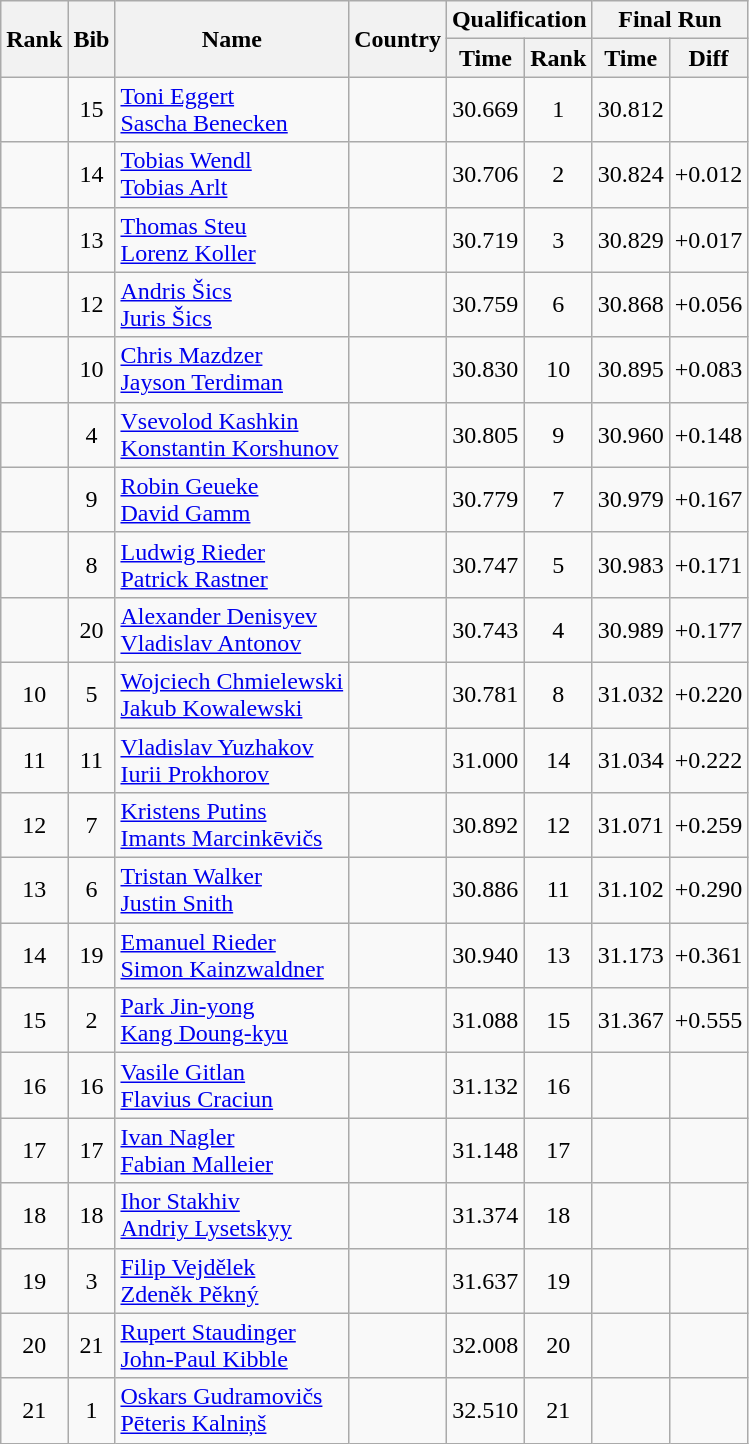<table class="wikitable sortable" style="text-align:center">
<tr>
<th rowspan=2>Rank</th>
<th rowspan=2>Bib</th>
<th rowspan=2>Name</th>
<th rowspan=2>Country</th>
<th colspan=2>Qualification</th>
<th colspan=2>Final Run</th>
</tr>
<tr>
<th>Time</th>
<th>Rank</th>
<th>Time</th>
<th>Diff</th>
</tr>
<tr>
<td></td>
<td>15</td>
<td align=left><a href='#'>Toni Eggert</a><br><a href='#'>Sascha Benecken</a></td>
<td align=left></td>
<td>30.669</td>
<td>1</td>
<td>30.812</td>
<td></td>
</tr>
<tr>
<td></td>
<td>14</td>
<td align=left><a href='#'>Tobias Wendl</a><br><a href='#'>Tobias Arlt</a></td>
<td align=left></td>
<td>30.706</td>
<td>2</td>
<td>30.824</td>
<td>+0.012</td>
</tr>
<tr>
<td></td>
<td>13</td>
<td align=left><a href='#'>Thomas Steu</a><br><a href='#'>Lorenz Koller</a></td>
<td align=left></td>
<td>30.719</td>
<td>3</td>
<td>30.829</td>
<td>+0.017</td>
</tr>
<tr>
<td></td>
<td>12</td>
<td align=left><a href='#'>Andris Šics</a><br><a href='#'>Juris Šics</a></td>
<td align=left></td>
<td>30.759</td>
<td>6</td>
<td>30.868</td>
<td>+0.056</td>
</tr>
<tr>
<td></td>
<td>10</td>
<td align=left><a href='#'>Chris Mazdzer</a><br><a href='#'>Jayson Terdiman</a></td>
<td align=left></td>
<td>30.830</td>
<td>10</td>
<td>30.895</td>
<td>+0.083</td>
</tr>
<tr>
<td></td>
<td>4</td>
<td align=left><a href='#'>Vsevolod Kashkin</a><br><a href='#'>Konstantin Korshunov</a></td>
<td align=left></td>
<td>30.805</td>
<td>9</td>
<td>30.960</td>
<td>+0.148</td>
</tr>
<tr>
<td></td>
<td>9</td>
<td align=left><a href='#'>Robin Geueke</a><br><a href='#'>David Gamm</a></td>
<td align=left></td>
<td>30.779</td>
<td>7</td>
<td>30.979</td>
<td>+0.167</td>
</tr>
<tr>
<td></td>
<td>8</td>
<td align=left><a href='#'>Ludwig Rieder</a><br><a href='#'>Patrick Rastner</a></td>
<td align=left></td>
<td>30.747</td>
<td>5</td>
<td>30.983</td>
<td>+0.171</td>
</tr>
<tr>
<td></td>
<td>20</td>
<td align=left><a href='#'>Alexander Denisyev</a><br><a href='#'>Vladislav Antonov</a></td>
<td align=left></td>
<td>30.743</td>
<td>4</td>
<td>30.989</td>
<td>+0.177</td>
</tr>
<tr>
<td>10</td>
<td>5</td>
<td align=left><a href='#'>Wojciech Chmielewski</a><br><a href='#'>Jakub Kowalewski</a></td>
<td align=left></td>
<td>30.781</td>
<td>8</td>
<td>31.032</td>
<td>+0.220</td>
</tr>
<tr>
<td>11</td>
<td>11</td>
<td align=left><a href='#'>Vladislav Yuzhakov</a><br><a href='#'>Iurii Prokhorov</a></td>
<td align=left></td>
<td>31.000</td>
<td>14</td>
<td>31.034</td>
<td>+0.222</td>
</tr>
<tr>
<td>12</td>
<td>7</td>
<td align=left><a href='#'>Kristens Putins</a><br><a href='#'>Imants Marcinkēvičs</a></td>
<td align=left></td>
<td>30.892</td>
<td>12</td>
<td>31.071</td>
<td>+0.259</td>
</tr>
<tr>
<td>13</td>
<td>6</td>
<td align=left><a href='#'>Tristan Walker</a><br><a href='#'>Justin Snith</a></td>
<td align=left></td>
<td>30.886</td>
<td>11</td>
<td>31.102</td>
<td>+0.290</td>
</tr>
<tr>
<td>14</td>
<td>19</td>
<td align=left><a href='#'>Emanuel Rieder</a><br><a href='#'>Simon Kainzwaldner</a></td>
<td align=left></td>
<td>30.940</td>
<td>13</td>
<td>31.173</td>
<td>+0.361</td>
</tr>
<tr>
<td>15</td>
<td>2</td>
<td align=left><a href='#'>Park Jin-yong</a><br><a href='#'>Kang Doung-kyu</a></td>
<td align=left></td>
<td>31.088</td>
<td>15</td>
<td>31.367</td>
<td>+0.555</td>
</tr>
<tr>
<td>16</td>
<td>16</td>
<td align=left><a href='#'>Vasile Gitlan</a><br><a href='#'>Flavius Craciun</a></td>
<td align=left></td>
<td>31.132</td>
<td>16</td>
<td></td>
<td></td>
</tr>
<tr>
<td>17</td>
<td>17</td>
<td align=left><a href='#'>Ivan Nagler</a><br><a href='#'>Fabian Malleier</a></td>
<td align=left></td>
<td>31.148</td>
<td>17</td>
<td></td>
<td></td>
</tr>
<tr>
<td>18</td>
<td>18</td>
<td align=left><a href='#'>Ihor Stakhiv</a><br><a href='#'>Andriy Lysetskyy</a></td>
<td align=left></td>
<td>31.374</td>
<td>18</td>
<td></td>
<td></td>
</tr>
<tr>
<td>19</td>
<td>3</td>
<td align=left><a href='#'>Filip Vejdělek</a><br><a href='#'>Zdeněk Pěkný</a></td>
<td align=left></td>
<td>31.637</td>
<td>19</td>
<td></td>
<td></td>
</tr>
<tr>
<td>20</td>
<td>21</td>
<td align=left><a href='#'>Rupert Staudinger</a><br><a href='#'>John-Paul Kibble</a></td>
<td align=left></td>
<td>32.008</td>
<td>20</td>
<td></td>
<td></td>
</tr>
<tr>
<td>21</td>
<td>1</td>
<td align=left><a href='#'>Oskars Gudramovičs</a><br><a href='#'>Pēteris Kalniņš</a></td>
<td align=left></td>
<td>32.510</td>
<td>21</td>
<td></td>
<td></td>
</tr>
</table>
